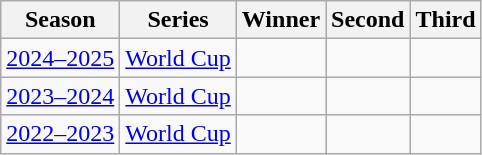<table class="wikitable">
<tr>
<th>Season</th>
<th>Series</th>
<th>Winner</th>
<th>Second</th>
<th>Third</th>
</tr>
<tr>
<td><a href='#'>2024–2025</a></td>
<td><a href='#'>World Cup</a></td>
<td></td>
<td></td>
<td></td>
</tr>
<tr>
<td><a href='#'>2023–2024</a></td>
<td><a href='#'>World Cup</a></td>
<td></td>
<td></td>
<td></td>
</tr>
<tr>
<td><a href='#'>2022–2023</a></td>
<td><a href='#'>World Cup</a></td>
<td></td>
<td></td>
<td></td>
</tr>
</table>
